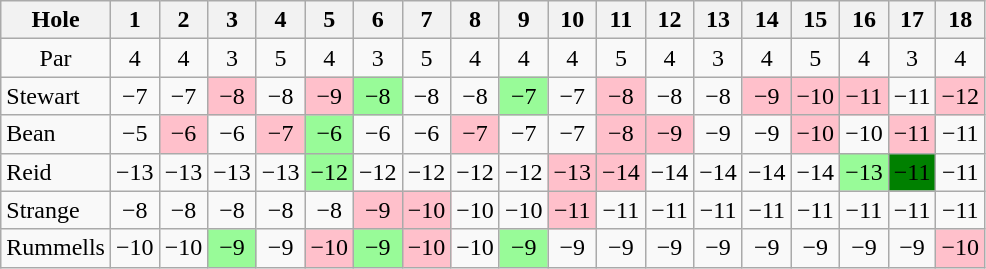<table class="wikitable" style="text-align:center">
<tr>
<th>Hole</th>
<th> 1 </th>
<th> 2 </th>
<th> 3 </th>
<th> 4 </th>
<th> 5 </th>
<th> 6 </th>
<th> 7 </th>
<th> 8 </th>
<th> 9 </th>
<th>10</th>
<th>11</th>
<th>12</th>
<th>13</th>
<th>14</th>
<th>15</th>
<th>16</th>
<th>17</th>
<th>18</th>
</tr>
<tr>
<td>Par</td>
<td>4</td>
<td>4</td>
<td>3</td>
<td>5</td>
<td>4</td>
<td>3</td>
<td>5</td>
<td>4</td>
<td>4</td>
<td>4</td>
<td>5</td>
<td>4</td>
<td>3</td>
<td>4</td>
<td>5</td>
<td>4</td>
<td>3</td>
<td>4</td>
</tr>
<tr>
<td align=left> Stewart</td>
<td>−7</td>
<td>−7</td>
<td style="background: Pink;">−8</td>
<td>−8</td>
<td style="background: Pink;">−9</td>
<td style="background: PaleGreen;">−8</td>
<td>−8</td>
<td>−8</td>
<td style="background: PaleGreen;">−7</td>
<td>−7</td>
<td style="background: Pink;">−8</td>
<td>−8</td>
<td>−8</td>
<td style="background: Pink;">−9</td>
<td style="background: Pink;">−10</td>
<td style="background: Pink;">−11</td>
<td>−11</td>
<td style="background: Pink;">−12</td>
</tr>
<tr>
<td align=left> Bean</td>
<td>−5</td>
<td style="background: Pink;">−6</td>
<td>−6</td>
<td style="background: Pink;">−7</td>
<td style="background: PaleGreen;">−6</td>
<td>−6</td>
<td>−6</td>
<td style="background: Pink;">−7</td>
<td>−7</td>
<td>−7</td>
<td style="background: Pink;">−8</td>
<td style="background: Pink;">−9</td>
<td>−9</td>
<td>−9</td>
<td style="background: Pink;">−10</td>
<td>−10</td>
<td style="background: Pink;">−11</td>
<td>−11</td>
</tr>
<tr>
<td align=left> Reid</td>
<td>−13</td>
<td>−13</td>
<td>−13</td>
<td>−13</td>
<td style="background: PaleGreen;">−12</td>
<td>−12</td>
<td>−12</td>
<td>−12</td>
<td>−12</td>
<td style="background: Pink;">−13</td>
<td style="background: Pink;">−14</td>
<td>−14</td>
<td>−14</td>
<td>−14</td>
<td>−14</td>
<td style="background: PaleGreen;">−13</td>
<td style="background: Green;">−11</td>
<td>−11</td>
</tr>
<tr>
<td align=left> Strange</td>
<td>−8</td>
<td>−8</td>
<td>−8</td>
<td>−8</td>
<td>−8</td>
<td style="background: Pink;">−9</td>
<td style="background: Pink;">−10</td>
<td>−10</td>
<td>−10</td>
<td style="background: Pink;">−11</td>
<td>−11</td>
<td>−11</td>
<td>−11</td>
<td>−11</td>
<td>−11</td>
<td>−11</td>
<td>−11</td>
<td>−11</td>
</tr>
<tr>
<td align=left> Rummells</td>
<td>−10</td>
<td>−10</td>
<td style="background: PaleGreen;">−9</td>
<td>−9</td>
<td style="background: Pink;">−10</td>
<td style="background: PaleGreen;">−9</td>
<td style="background: Pink;">−10</td>
<td>−10</td>
<td style="background: PaleGreen;">−9</td>
<td>−9</td>
<td>−9</td>
<td>−9</td>
<td>−9</td>
<td>−9</td>
<td>−9</td>
<td>−9</td>
<td>−9</td>
<td style="background: Pink;">−10</td>
</tr>
</table>
